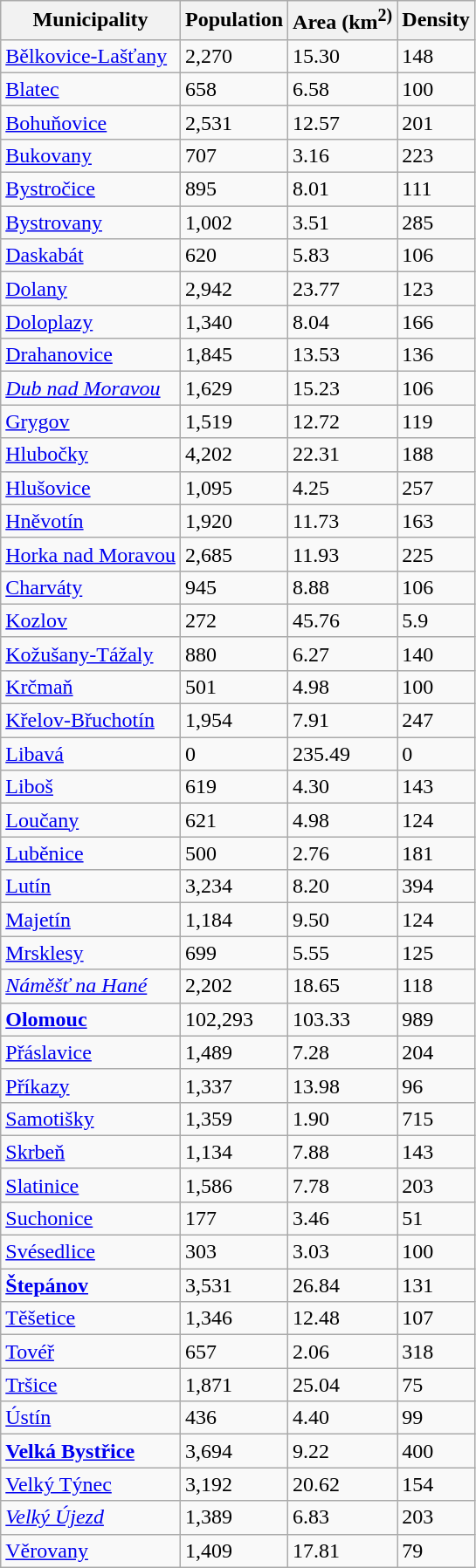<table class="wikitable sortable">
<tr>
<th>Municipality</th>
<th>Population</th>
<th>Area (km<sup>2)</sup></th>
<th>Density</th>
</tr>
<tr>
<td><a href='#'>Bělkovice-Lašťany</a></td>
<td>2,270</td>
<td>15.30</td>
<td>148</td>
</tr>
<tr>
<td><a href='#'>Blatec</a></td>
<td>658</td>
<td>6.58</td>
<td>100</td>
</tr>
<tr>
<td><a href='#'>Bohuňovice</a></td>
<td>2,531</td>
<td>12.57</td>
<td>201</td>
</tr>
<tr>
<td><a href='#'>Bukovany</a></td>
<td>707</td>
<td>3.16</td>
<td>223</td>
</tr>
<tr>
<td><a href='#'>Bystročice</a></td>
<td>895</td>
<td>8.01</td>
<td>111</td>
</tr>
<tr>
<td><a href='#'>Bystrovany</a></td>
<td>1,002</td>
<td>3.51</td>
<td>285</td>
</tr>
<tr>
<td><a href='#'>Daskabát</a></td>
<td>620</td>
<td>5.83</td>
<td>106</td>
</tr>
<tr>
<td><a href='#'>Dolany</a></td>
<td>2,942</td>
<td>23.77</td>
<td>123</td>
</tr>
<tr>
<td><a href='#'>Doloplazy</a></td>
<td>1,340</td>
<td>8.04</td>
<td>166</td>
</tr>
<tr>
<td><a href='#'>Drahanovice</a></td>
<td>1,845</td>
<td>13.53</td>
<td>136</td>
</tr>
<tr>
<td><em><a href='#'>Dub nad Moravou</a></em></td>
<td>1,629</td>
<td>15.23</td>
<td>106</td>
</tr>
<tr>
<td><a href='#'>Grygov</a></td>
<td>1,519</td>
<td>12.72</td>
<td>119</td>
</tr>
<tr>
<td><a href='#'>Hlubočky</a></td>
<td>4,202</td>
<td>22.31</td>
<td>188</td>
</tr>
<tr>
<td><a href='#'>Hlušovice</a></td>
<td>1,095</td>
<td>4.25</td>
<td>257</td>
</tr>
<tr>
<td><a href='#'>Hněvotín</a></td>
<td>1,920</td>
<td>11.73</td>
<td>163</td>
</tr>
<tr>
<td><a href='#'>Horka nad Moravou</a></td>
<td>2,685</td>
<td>11.93</td>
<td>225</td>
</tr>
<tr>
<td><a href='#'>Charváty</a></td>
<td>945</td>
<td>8.88</td>
<td>106</td>
</tr>
<tr>
<td><a href='#'>Kozlov</a></td>
<td>272</td>
<td>45.76</td>
<td>5.9</td>
</tr>
<tr>
<td><a href='#'>Kožušany-Tážaly</a></td>
<td>880</td>
<td>6.27</td>
<td>140</td>
</tr>
<tr>
<td><a href='#'>Krčmaň</a></td>
<td>501</td>
<td>4.98</td>
<td>100</td>
</tr>
<tr>
<td><a href='#'>Křelov-Břuchotín</a></td>
<td>1,954</td>
<td>7.91</td>
<td>247</td>
</tr>
<tr>
<td><a href='#'>Libavá</a></td>
<td>0</td>
<td>235.49</td>
<td>0</td>
</tr>
<tr>
<td><a href='#'>Liboš</a></td>
<td>619</td>
<td>4.30</td>
<td>143</td>
</tr>
<tr>
<td><a href='#'>Loučany</a></td>
<td>621</td>
<td>4.98</td>
<td>124</td>
</tr>
<tr>
<td><a href='#'>Luběnice</a></td>
<td>500</td>
<td>2.76</td>
<td>181</td>
</tr>
<tr>
<td><a href='#'>Lutín</a></td>
<td>3,234</td>
<td>8.20</td>
<td>394</td>
</tr>
<tr>
<td><a href='#'>Majetín</a></td>
<td>1,184</td>
<td>9.50</td>
<td>124</td>
</tr>
<tr>
<td><a href='#'>Mrsklesy</a></td>
<td>699</td>
<td>5.55</td>
<td>125</td>
</tr>
<tr>
<td><em><a href='#'>Náměšť na Hané</a></em></td>
<td>2,202</td>
<td>18.65</td>
<td>118</td>
</tr>
<tr>
<td><strong><a href='#'>Olomouc</a></strong></td>
<td>102,293</td>
<td>103.33</td>
<td>989</td>
</tr>
<tr>
<td><a href='#'>Přáslavice</a></td>
<td>1,489</td>
<td>7.28</td>
<td>204</td>
</tr>
<tr>
<td><a href='#'>Příkazy</a></td>
<td>1,337</td>
<td>13.98</td>
<td>96</td>
</tr>
<tr>
<td><a href='#'>Samotišky</a></td>
<td>1,359</td>
<td>1.90</td>
<td>715</td>
</tr>
<tr>
<td><a href='#'>Skrbeň</a></td>
<td>1,134</td>
<td>7.88</td>
<td>143</td>
</tr>
<tr>
<td><a href='#'>Slatinice</a></td>
<td>1,586</td>
<td>7.78</td>
<td>203</td>
</tr>
<tr>
<td><a href='#'>Suchonice</a></td>
<td>177</td>
<td>3.46</td>
<td>51</td>
</tr>
<tr>
<td><a href='#'>Svésedlice</a></td>
<td>303</td>
<td>3.03</td>
<td>100</td>
</tr>
<tr>
<td><a href='#'><strong>Štepánov</strong></a></td>
<td>3,531</td>
<td>26.84</td>
<td>131</td>
</tr>
<tr>
<td><a href='#'>Těšetice</a></td>
<td>1,346</td>
<td>12.48</td>
<td>107</td>
</tr>
<tr>
<td><a href='#'>Tovéř</a></td>
<td>657</td>
<td>2.06</td>
<td>318</td>
</tr>
<tr>
<td><a href='#'>Tršice</a></td>
<td>1,871</td>
<td>25.04</td>
<td>75</td>
</tr>
<tr>
<td><a href='#'>Ústín</a></td>
<td>436</td>
<td>4.40</td>
<td>99</td>
</tr>
<tr>
<td><strong><a href='#'>Velká Bystřice</a></strong></td>
<td>3,694</td>
<td>9.22</td>
<td>400</td>
</tr>
<tr>
<td><a href='#'>Velký Týnec</a></td>
<td>3,192</td>
<td>20.62</td>
<td>154</td>
</tr>
<tr>
<td><em><a href='#'>Velký Újezd</a></em></td>
<td>1,389</td>
<td>6.83</td>
<td>203</td>
</tr>
<tr>
<td><a href='#'>Věrovany</a></td>
<td>1,409</td>
<td>17.81</td>
<td>79</td>
</tr>
</table>
